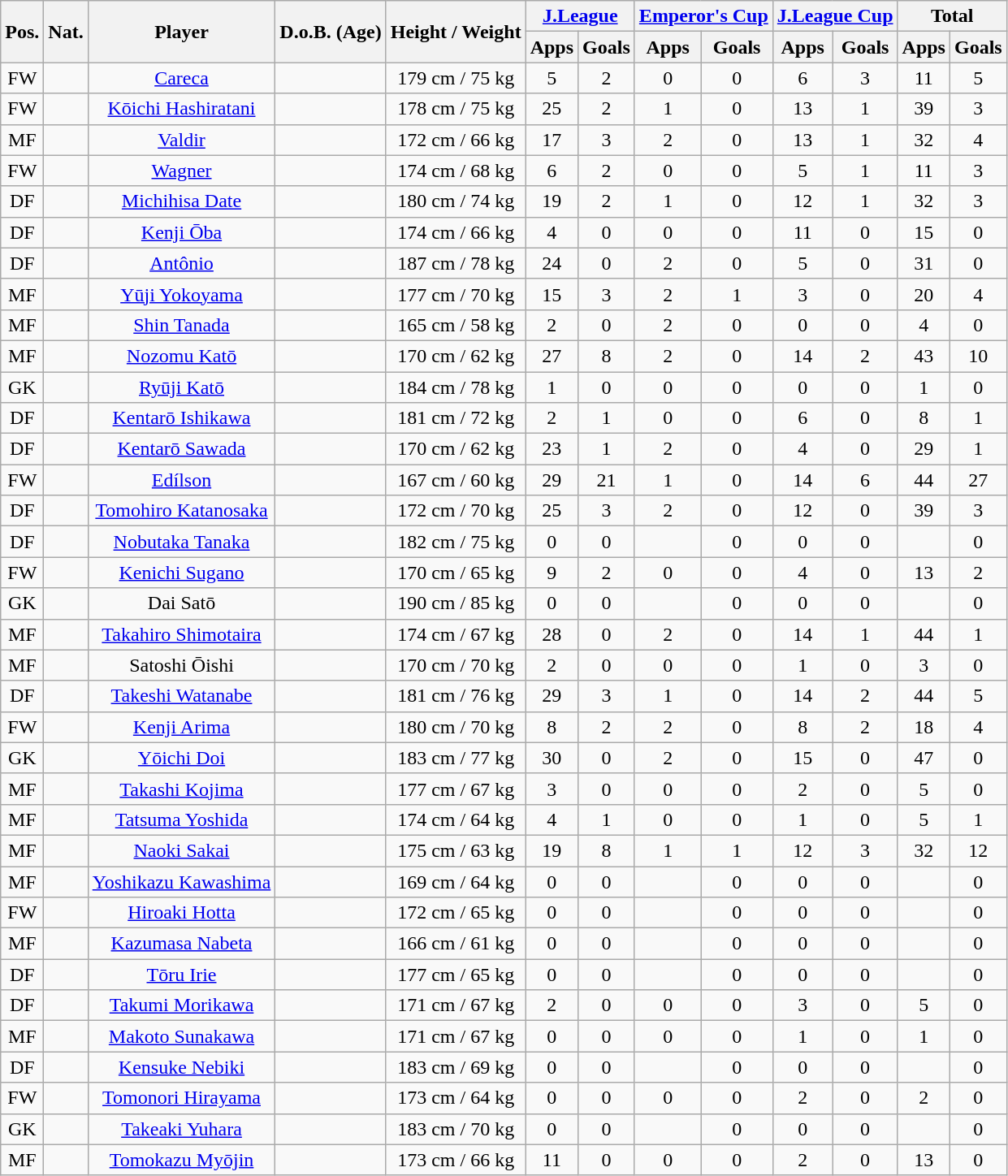<table class="wikitable" style="text-align:center;">
<tr>
<th rowspan="2">Pos.</th>
<th rowspan="2">Nat.</th>
<th rowspan="2">Player</th>
<th rowspan="2">D.o.B. (Age)</th>
<th rowspan="2">Height / Weight</th>
<th colspan="2"><a href='#'>J.League</a></th>
<th colspan="2"><a href='#'>Emperor's Cup</a></th>
<th colspan="2"><a href='#'>J.League Cup</a></th>
<th colspan="2">Total</th>
</tr>
<tr>
<th>Apps</th>
<th>Goals</th>
<th>Apps</th>
<th>Goals</th>
<th>Apps</th>
<th>Goals</th>
<th>Apps</th>
<th>Goals</th>
</tr>
<tr>
<td>FW</td>
<td></td>
<td><a href='#'>Careca</a></td>
<td></td>
<td>179 cm / 75 kg</td>
<td>5</td>
<td>2</td>
<td>0</td>
<td>0</td>
<td>6</td>
<td>3</td>
<td>11</td>
<td>5</td>
</tr>
<tr>
<td>FW</td>
<td></td>
<td><a href='#'>Kōichi Hashiratani</a></td>
<td></td>
<td>178 cm / 75 kg</td>
<td>25</td>
<td>2</td>
<td>1</td>
<td>0</td>
<td>13</td>
<td>1</td>
<td>39</td>
<td>3</td>
</tr>
<tr>
<td>MF</td>
<td></td>
<td><a href='#'>Valdir</a></td>
<td></td>
<td>172 cm / 66 kg</td>
<td>17</td>
<td>3</td>
<td>2</td>
<td>0</td>
<td>13</td>
<td>1</td>
<td>32</td>
<td>4</td>
</tr>
<tr>
<td>FW</td>
<td></td>
<td><a href='#'>Wagner</a></td>
<td></td>
<td>174 cm / 68 kg</td>
<td>6</td>
<td>2</td>
<td>0</td>
<td>0</td>
<td>5</td>
<td>1</td>
<td>11</td>
<td>3</td>
</tr>
<tr>
<td>DF</td>
<td></td>
<td><a href='#'>Michihisa Date</a></td>
<td></td>
<td>180 cm / 74 kg</td>
<td>19</td>
<td>2</td>
<td>1</td>
<td>0</td>
<td>12</td>
<td>1</td>
<td>32</td>
<td>3</td>
</tr>
<tr>
<td>DF</td>
<td></td>
<td><a href='#'>Kenji Ōba</a></td>
<td></td>
<td>174 cm / 66 kg</td>
<td>4</td>
<td>0</td>
<td>0</td>
<td>0</td>
<td>11</td>
<td>0</td>
<td>15</td>
<td>0</td>
</tr>
<tr>
<td>DF</td>
<td></td>
<td><a href='#'>Antônio</a></td>
<td></td>
<td>187 cm / 78 kg</td>
<td>24</td>
<td>0</td>
<td>2</td>
<td>0</td>
<td>5</td>
<td>0</td>
<td>31</td>
<td>0</td>
</tr>
<tr>
<td>MF</td>
<td></td>
<td><a href='#'>Yūji Yokoyama</a></td>
<td></td>
<td>177 cm / 70 kg</td>
<td>15</td>
<td>3</td>
<td>2</td>
<td>1</td>
<td>3</td>
<td>0</td>
<td>20</td>
<td>4</td>
</tr>
<tr>
<td>MF</td>
<td></td>
<td><a href='#'>Shin Tanada</a></td>
<td></td>
<td>165 cm / 58 kg</td>
<td>2</td>
<td>0</td>
<td>2</td>
<td>0</td>
<td>0</td>
<td>0</td>
<td>4</td>
<td>0</td>
</tr>
<tr>
<td>MF</td>
<td></td>
<td><a href='#'>Nozomu Katō</a></td>
<td></td>
<td>170 cm / 62 kg</td>
<td>27</td>
<td>8</td>
<td>2</td>
<td>0</td>
<td>14</td>
<td>2</td>
<td>43</td>
<td>10</td>
</tr>
<tr>
<td>GK</td>
<td></td>
<td><a href='#'>Ryūji Katō</a></td>
<td></td>
<td>184 cm / 78 kg</td>
<td>1</td>
<td>0</td>
<td>0</td>
<td>0</td>
<td>0</td>
<td>0</td>
<td>1</td>
<td>0</td>
</tr>
<tr>
<td>DF</td>
<td></td>
<td><a href='#'>Kentarō Ishikawa</a></td>
<td></td>
<td>181 cm / 72 kg</td>
<td>2</td>
<td>1</td>
<td>0</td>
<td>0</td>
<td>6</td>
<td>0</td>
<td>8</td>
<td>1</td>
</tr>
<tr>
<td>DF</td>
<td></td>
<td><a href='#'>Kentarō Sawada</a></td>
<td></td>
<td>170 cm / 62 kg</td>
<td>23</td>
<td>1</td>
<td>2</td>
<td>0</td>
<td>4</td>
<td>0</td>
<td>29</td>
<td>1</td>
</tr>
<tr>
<td>FW</td>
<td></td>
<td><a href='#'>Edílson</a></td>
<td></td>
<td>167 cm / 60 kg</td>
<td>29</td>
<td>21</td>
<td>1</td>
<td>0</td>
<td>14</td>
<td>6</td>
<td>44</td>
<td>27</td>
</tr>
<tr>
<td>DF</td>
<td></td>
<td><a href='#'>Tomohiro Katanosaka</a></td>
<td></td>
<td>172 cm / 70 kg</td>
<td>25</td>
<td>3</td>
<td>2</td>
<td>0</td>
<td>12</td>
<td>0</td>
<td>39</td>
<td>3</td>
</tr>
<tr>
<td>DF</td>
<td></td>
<td><a href='#'>Nobutaka Tanaka</a></td>
<td></td>
<td>182 cm / 75 kg</td>
<td>0</td>
<td>0</td>
<td></td>
<td>0</td>
<td>0</td>
<td>0</td>
<td></td>
<td>0</td>
</tr>
<tr>
<td>FW</td>
<td></td>
<td><a href='#'>Kenichi Sugano</a></td>
<td></td>
<td>170 cm / 65 kg</td>
<td>9</td>
<td>2</td>
<td>0</td>
<td>0</td>
<td>4</td>
<td>0</td>
<td>13</td>
<td>2</td>
</tr>
<tr>
<td>GK</td>
<td></td>
<td>Dai Satō</td>
<td></td>
<td>190 cm / 85 kg</td>
<td>0</td>
<td>0</td>
<td></td>
<td>0</td>
<td>0</td>
<td>0</td>
<td></td>
<td>0</td>
</tr>
<tr>
<td>MF</td>
<td></td>
<td><a href='#'>Takahiro Shimotaira</a></td>
<td></td>
<td>174 cm / 67 kg</td>
<td>28</td>
<td>0</td>
<td>2</td>
<td>0</td>
<td>14</td>
<td>1</td>
<td>44</td>
<td>1</td>
</tr>
<tr>
<td>MF</td>
<td></td>
<td>Satoshi Ōishi</td>
<td></td>
<td>170 cm / 70 kg</td>
<td>2</td>
<td>0</td>
<td>0</td>
<td>0</td>
<td>1</td>
<td>0</td>
<td>3</td>
<td>0</td>
</tr>
<tr>
<td>DF</td>
<td></td>
<td><a href='#'>Takeshi Watanabe</a></td>
<td></td>
<td>181 cm / 76 kg</td>
<td>29</td>
<td>3</td>
<td>1</td>
<td>0</td>
<td>14</td>
<td>2</td>
<td>44</td>
<td>5</td>
</tr>
<tr>
<td>FW</td>
<td></td>
<td><a href='#'>Kenji Arima</a></td>
<td></td>
<td>180 cm / 70 kg</td>
<td>8</td>
<td>2</td>
<td>2</td>
<td>0</td>
<td>8</td>
<td>2</td>
<td>18</td>
<td>4</td>
</tr>
<tr>
<td>GK</td>
<td></td>
<td><a href='#'>Yōichi Doi</a></td>
<td></td>
<td>183 cm / 77 kg</td>
<td>30</td>
<td>0</td>
<td>2</td>
<td>0</td>
<td>15</td>
<td>0</td>
<td>47</td>
<td>0</td>
</tr>
<tr>
<td>MF</td>
<td></td>
<td><a href='#'>Takashi Kojima</a></td>
<td></td>
<td>177 cm / 67 kg</td>
<td>3</td>
<td>0</td>
<td>0</td>
<td>0</td>
<td>2</td>
<td>0</td>
<td>5</td>
<td>0</td>
</tr>
<tr>
<td>MF</td>
<td></td>
<td><a href='#'>Tatsuma Yoshida</a></td>
<td></td>
<td>174 cm / 64 kg</td>
<td>4</td>
<td>1</td>
<td>0</td>
<td>0</td>
<td>1</td>
<td>0</td>
<td>5</td>
<td>1</td>
</tr>
<tr>
<td>MF</td>
<td></td>
<td><a href='#'>Naoki Sakai</a></td>
<td></td>
<td>175 cm / 63 kg</td>
<td>19</td>
<td>8</td>
<td>1</td>
<td>1</td>
<td>12</td>
<td>3</td>
<td>32</td>
<td>12</td>
</tr>
<tr>
<td>MF</td>
<td></td>
<td><a href='#'>Yoshikazu Kawashima</a></td>
<td></td>
<td>169 cm / 64 kg</td>
<td>0</td>
<td>0</td>
<td></td>
<td>0</td>
<td>0</td>
<td>0</td>
<td></td>
<td>0</td>
</tr>
<tr>
<td>FW</td>
<td></td>
<td><a href='#'>Hiroaki Hotta</a></td>
<td></td>
<td>172 cm / 65 kg</td>
<td>0</td>
<td>0</td>
<td></td>
<td>0</td>
<td>0</td>
<td>0</td>
<td></td>
<td>0</td>
</tr>
<tr>
<td>MF</td>
<td></td>
<td><a href='#'>Kazumasa Nabeta</a></td>
<td></td>
<td>166 cm / 61 kg</td>
<td>0</td>
<td>0</td>
<td></td>
<td>0</td>
<td>0</td>
<td>0</td>
<td></td>
<td>0</td>
</tr>
<tr>
<td>DF</td>
<td></td>
<td><a href='#'>Tōru Irie</a></td>
<td></td>
<td>177 cm / 65 kg</td>
<td>0</td>
<td>0</td>
<td></td>
<td>0</td>
<td>0</td>
<td>0</td>
<td></td>
<td>0</td>
</tr>
<tr>
<td>DF</td>
<td></td>
<td><a href='#'>Takumi Morikawa</a></td>
<td></td>
<td>171 cm / 67 kg</td>
<td>2</td>
<td>0</td>
<td>0</td>
<td>0</td>
<td>3</td>
<td>0</td>
<td>5</td>
<td>0</td>
</tr>
<tr>
<td>MF</td>
<td></td>
<td><a href='#'>Makoto Sunakawa</a></td>
<td></td>
<td>171 cm / 67 kg</td>
<td>0</td>
<td>0</td>
<td>0</td>
<td>0</td>
<td>1</td>
<td>0</td>
<td>1</td>
<td>0</td>
</tr>
<tr>
<td>DF</td>
<td></td>
<td><a href='#'>Kensuke Nebiki</a></td>
<td></td>
<td>183 cm / 69 kg</td>
<td>0</td>
<td>0</td>
<td></td>
<td>0</td>
<td>0</td>
<td>0</td>
<td></td>
<td>0</td>
</tr>
<tr>
<td>FW</td>
<td></td>
<td><a href='#'>Tomonori Hirayama</a></td>
<td></td>
<td>173 cm / 64 kg</td>
<td>0</td>
<td>0</td>
<td>0</td>
<td>0</td>
<td>2</td>
<td>0</td>
<td>2</td>
<td>0</td>
</tr>
<tr>
<td>GK</td>
<td></td>
<td><a href='#'>Takeaki Yuhara</a></td>
<td></td>
<td>183 cm / 70 kg</td>
<td>0</td>
<td>0</td>
<td></td>
<td>0</td>
<td>0</td>
<td>0</td>
<td></td>
<td>0</td>
</tr>
<tr>
<td>MF</td>
<td></td>
<td><a href='#'>Tomokazu Myōjin</a></td>
<td></td>
<td>173 cm / 66 kg</td>
<td>11</td>
<td>0</td>
<td>0</td>
<td>0</td>
<td>2</td>
<td>0</td>
<td>13</td>
<td>0</td>
</tr>
</table>
